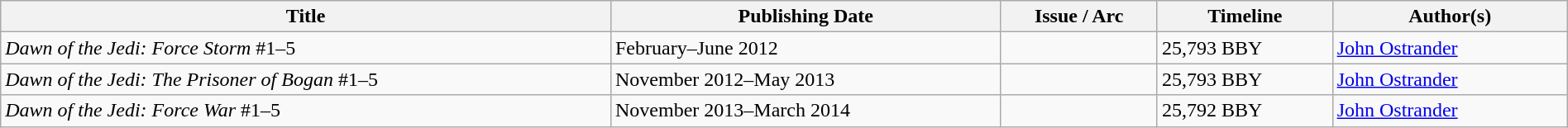<table class="wikitable" width="100%">
<tr>
<th>Title</th>
<th>Publishing Date</th>
<th>Issue / Arc</th>
<th>Timeline</th>
<th width="15%">Author(s)</th>
</tr>
<tr>
<td><em>Dawn of the Jedi: Force Storm</em> #1–5</td>
<td>February–June 2012</td>
<td></td>
<td>25,793 BBY</td>
<td><a href='#'>John Ostrander</a></td>
</tr>
<tr>
<td><em>Dawn of the Jedi: The Prisoner of Bogan</em> #1–5</td>
<td>November 2012–May 2013</td>
<td></td>
<td>25,793 BBY</td>
<td><a href='#'>John Ostrander</a></td>
</tr>
<tr>
<td><em>Dawn of the Jedi: Force War</em> #1–5</td>
<td>November 2013–March 2014</td>
<td></td>
<td>25,792 BBY</td>
<td><a href='#'>John Ostrander</a></td>
</tr>
</table>
